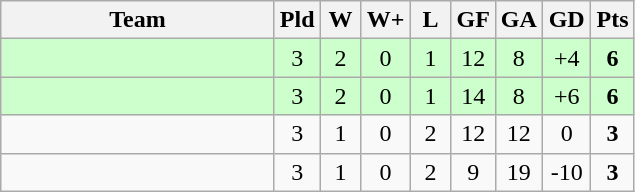<table class="wikitable" style="text-align: center;">
<tr>
<th width="175">Team</th>
<th width="20">Pld</th>
<th width="20">W</th>
<th width="20">W+</th>
<th width="20">L</th>
<th width="20">GF</th>
<th width="20">GA</th>
<th width="25">GD</th>
<th width="20">Pts</th>
</tr>
<tr align=center style="background:#ccffcc;">
<td style="text-align:left;"></td>
<td>3</td>
<td>2</td>
<td>0</td>
<td>1</td>
<td>12</td>
<td>8</td>
<td>+4</td>
<td><strong>6</strong></td>
</tr>
<tr align=center style="background:#ccffcc;">
<td style="text-align:left;"></td>
<td>3</td>
<td>2</td>
<td>0</td>
<td>1</td>
<td>14</td>
<td>8</td>
<td>+6</td>
<td><strong>6</strong></td>
</tr>
<tr>
<td style="text-align:left;"></td>
<td>3</td>
<td>1</td>
<td>0</td>
<td>2</td>
<td>12</td>
<td>12</td>
<td>0</td>
<td><strong>3</strong></td>
</tr>
<tr>
<td style="text-align:left;"></td>
<td>3</td>
<td>1</td>
<td>0</td>
<td>2</td>
<td>9</td>
<td>19</td>
<td>-10</td>
<td><strong>3</strong></td>
</tr>
</table>
